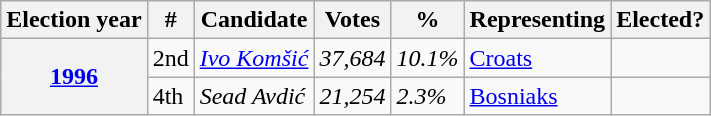<table class="wikitable">
<tr>
<th>Election year</th>
<th>#</th>
<th>Candidate</th>
<th>Votes</th>
<th>%</th>
<th>Representing</th>
<th>Elected?</th>
</tr>
<tr>
<th rowspan="2"><a href='#'>1996</a></th>
<td>2nd</td>
<td><em><a href='#'>Ivo Komšić</a></em></td>
<td><em>37,684</em></td>
<td><em>10.1%</em></td>
<td><a href='#'>Croats</a></td>
<td></td>
</tr>
<tr>
<td>4th</td>
<td><em>Sead Avdić</em></td>
<td><em>21,254</em></td>
<td><em>2.3%</em></td>
<td><a href='#'>Bosniaks</a></td>
<td></td>
</tr>
</table>
